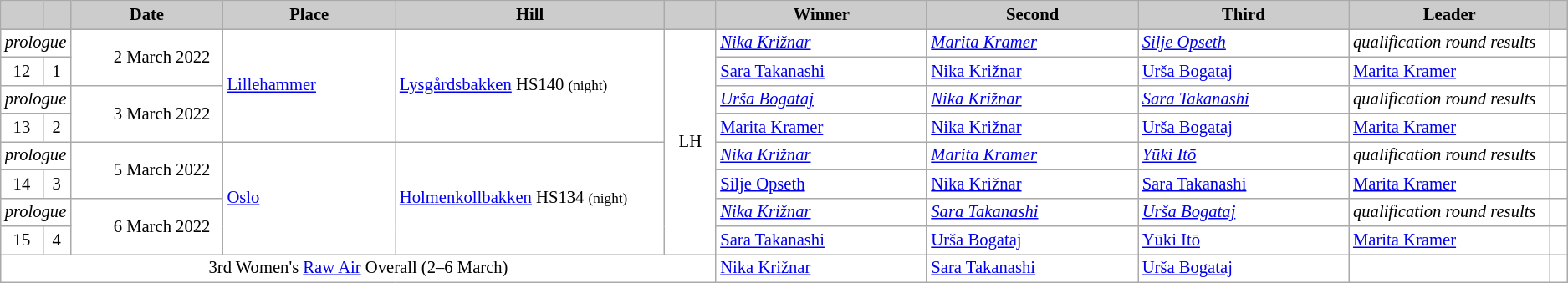<table class="wikitable plainrowheaders" style="background:#fff; font-size:86%; line-height:16px; border:grey solid 1px; border-collapse:collapse;">
<tr>
<th scope="col" style="background:#ccc; width=30 px;"></th>
<th scope="col" style="background:#ccc; width=45 px;"></th>
<th scope="col" style="background:#ccc; width:140px;">Date</th>
<th scope="col" style="background:#ccc; width:150px;">Place</th>
<th scope="col" style="background:#ccc; width:240px;">Hill</th>
<th scope="col" style="background:#ccc; width:40px;"></th>
<th scope="col" style="background:#ccc; width:195px;">Winner</th>
<th scope="col" style="background:#ccc; width:195px;">Second</th>
<th scope="col" style="background:#ccc; width:195px;">Third</th>
<th scope="col" style="background:#ccc; width:180px;">Leader</th>
<th scope="col" style="background:#ccc; width:10px;"></th>
</tr>
<tr>
</tr>
<tr>
<td colspan="2" align="center"><em>prologue</em></td>
<td rowspan="2" align="right">2 March 2022  </td>
<td rowspan="4"> <a href='#'>Lillehammer</a></td>
<td rowspan="4"><a href='#'>Lysgårdsbakken</a> HS140 <small>(night)</small></td>
<td rowspan=8 align="center">LH</td>
<td> <em><a href='#'>Nika Križnar</a></em></td>
<td> <em><a href='#'>Marita Kramer</a></em></td>
<td> <em><a href='#'>Silje Opseth</a></em></td>
<td><em>qualification round results</em></td>
<td></td>
</tr>
<tr>
<td align="center">12</td>
<td align="center">1</td>
<td> <a href='#'>Sara Takanashi</a></td>
<td> <a href='#'>Nika Križnar</a></td>
<td> <a href='#'>Urša Bogataj</a></td>
<td> <a href='#'>Marita Kramer</a></td>
<td></td>
</tr>
<tr>
<td colspan="2" align="center"><em>prologue</em></td>
<td rowspan="2" align="right">3 March 2022  </td>
<td> <em><a href='#'>Urša Bogataj</a></em></td>
<td> <em><a href='#'>Nika Križnar</a></em></td>
<td> <em><a href='#'>Sara Takanashi</a></em></td>
<td><em>qualification round results</em></td>
<td></td>
</tr>
<tr>
<td align="center">13</td>
<td align="center">2</td>
<td> <a href='#'>Marita Kramer</a></td>
<td> <a href='#'>Nika Križnar</a></td>
<td> <a href='#'>Urša Bogataj</a></td>
<td> <a href='#'>Marita Kramer</a></td>
<td></td>
</tr>
<tr>
<td colspan="2" align="center"><em>prologue</em></td>
<td rowspan=2 align="right">5 March 2022  </td>
<td rowspan="4"> <a href='#'>Oslo</a></td>
<td rowspan="4"><a href='#'>Holmenkollbakken</a> HS134 <small>(night)</small></td>
<td> <em><a href='#'>Nika Križnar</a></em></td>
<td> <em><a href='#'>Marita Kramer</a></em></td>
<td> <em><a href='#'>Yūki Itō</a></em></td>
<td><em>qualification round results</em></td>
<td></td>
</tr>
<tr>
<td align="center">14</td>
<td align="center">3</td>
<td> <a href='#'>Silje Opseth</a></td>
<td> <a href='#'>Nika Križnar</a></td>
<td> <a href='#'>Sara Takanashi</a></td>
<td> <a href='#'>Marita Kramer</a></td>
<td></td>
</tr>
<tr>
<td colspan="2" align="center"><em>prologue</em></td>
<td rowspan="2" align="right">6 March 2022  </td>
<td> <em><a href='#'>Nika Križnar</a></em></td>
<td> <em><a href='#'>Sara Takanashi</a></em></td>
<td> <em><a href='#'>Urša Bogataj</a></em></td>
<td><em>qualification round results</em></td>
<td></td>
</tr>
<tr>
<td align="center">15</td>
<td align="center">4</td>
<td> <a href='#'>Sara Takanashi</a></td>
<td> <a href='#'>Urša Bogataj</a></td>
<td> <a href='#'>Yūki Itō</a></td>
<td> <a href='#'>Marita Kramer</a></td>
<td></td>
</tr>
<tr>
<td colspan="6" align="center">3rd Women's <a href='#'>Raw Air</a> Overall (2–6 March)</td>
<td> <a href='#'>Nika Križnar</a></td>
<td> <a href='#'>Sara Takanashi</a></td>
<td> <a href='#'>Urša Bogataj</a></td>
<td></td>
<td></td>
</tr>
</table>
